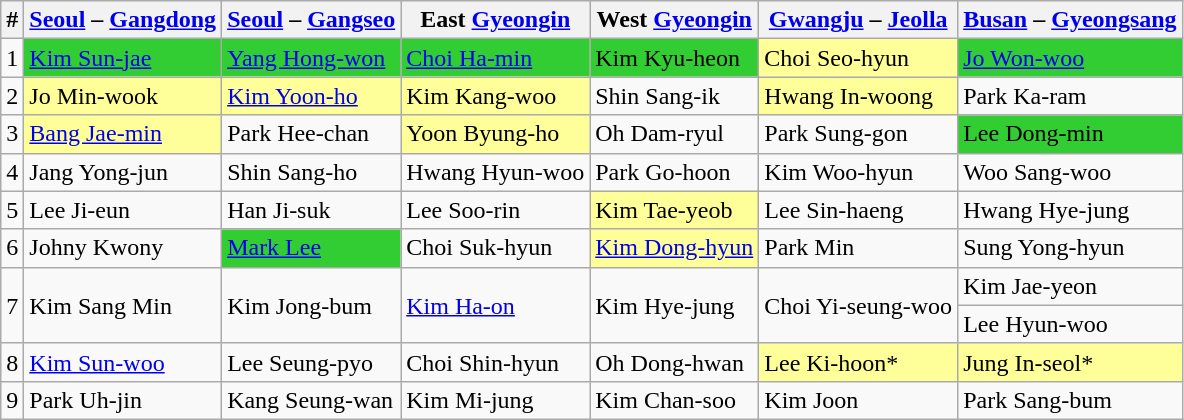<table class="wikitable">
<tr>
<th>#</th>
<th><a href='#'>Seoul</a> – <a href='#'>Gangdong</a></th>
<th><a href='#'>Seoul</a> – <a href='#'>Gangseo</a></th>
<th>East <a href='#'>Gyeongin</a></th>
<th>West <a href='#'>Gyeongin</a></th>
<th><a href='#'>Gwangju</a> – <a href='#'>Jeolla</a></th>
<th><a href='#'>Busan</a> – <a href='#'>Gyeongsang</a></th>
</tr>
<tr>
<td>1</td>
<td align=left style=background:#32CD32;><a href='#'>Kim Sun-jae</a></td>
<td align=left style=background:#32CD32;><a href='#'>Yang Hong-won</a></td>
<td align=left style=background:#32CD32;><a href='#'>Choi Ha-min</a></td>
<td align=left style=background:#32CD32;>Kim Kyu-heon</td>
<td align=left style=background:#FFFF99;>Choi Seo-hyun</td>
<td align=left style=background:#32CD32;><a href='#'>Jo Won-woo</a></td>
</tr>
<tr>
<td>2</td>
<td align=left style=background:#FFFF99;>Jo Min-wook</td>
<td align=left style=background:#FFFF99;><a href='#'>Kim Yoon-ho</a></td>
<td align=left style=background:#FFFF99;>Kim Kang-woo</td>
<td>Shin Sang-ik</td>
<td align=left style=background:#FFFF99;>Hwang In-woong</td>
<td>Park Ka-ram</td>
</tr>
<tr>
<td>3</td>
<td align=left style=background:#FFFF99;><a href='#'>Bang Jae-min</a></td>
<td>Park Hee-chan</td>
<td align=left style=background:#FFFF99;>Yoon Byung-ho</td>
<td>Oh Dam-ryul</td>
<td>Park Sung-gon</td>
<td align=left style=background:#32CD32;>Lee Dong-min</td>
</tr>
<tr>
<td>4</td>
<td>Jang Yong-jun</td>
<td>Shin Sang-ho</td>
<td>Hwang Hyun-woo</td>
<td>Park Go-hoon</td>
<td>Kim Woo-hyun</td>
<td>Woo Sang-woo</td>
</tr>
<tr>
<td>5</td>
<td>Lee Ji-eun</td>
<td>Han Ji-suk</td>
<td>Lee Soo-rin</td>
<td align=left style=background:#FFFF99;>Kim Tae-yeob</td>
<td>Lee Sin-haeng</td>
<td>Hwang Hye-jung</td>
</tr>
<tr>
<td>6</td>
<td>Johny Kwony</td>
<td align=left style=background:#32CD32;><a href='#'>Mark Lee</a></td>
<td>Choi Suk-hyun</td>
<td align=left style=background:#FFFF99;><a href='#'>Kim Dong-hyun</a></td>
<td>Park Min</td>
<td>Sung Yong-hyun</td>
</tr>
<tr>
<td rowspan=2>7</td>
<td rowspan=2>Kim Sang Min</td>
<td rowspan=2>Kim Jong-bum</td>
<td rowspan=2><a href='#'>Kim Ha-on</a></td>
<td rowspan=2>Kim Hye-jung</td>
<td rowspan=2>Choi Yi-seung-woo</td>
<td>Kim Jae-yeon</td>
</tr>
<tr>
<td>Lee Hyun-woo</td>
</tr>
<tr>
<td>8</td>
<td><a href='#'>Kim Sun-woo</a></td>
<td>Lee Seung-pyo</td>
<td>Choi Shin-hyun</td>
<td>Oh Dong-hwan</td>
<td align=left style=background:#FFFF99;>Lee Ki-hoon*</td>
<td align=left style=background:#FFFF99;>Jung In-seol*</td>
</tr>
<tr>
<td>9</td>
<td>Park Uh-jin</td>
<td>Kang Seung-wan</td>
<td>Kim Mi-jung</td>
<td>Kim Chan-soo</td>
<td>Kim Joon</td>
<td>Park Sang-bum</td>
</tr>
</table>
